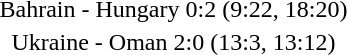<table style="text-align:center">
<tr>
<th width=500></th>
</tr>
<tr>
<td>Bahrain - Hungary 0:2 (9:22, 18:20)</td>
</tr>
<tr>
<td>Ukraine - Oman 2:0 (13:3, 13:12)</td>
</tr>
<tr>
</tr>
</table>
